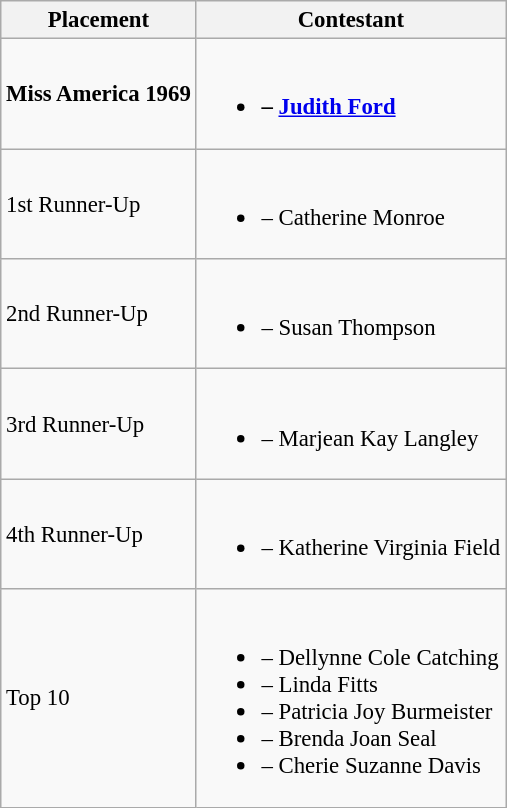<table class="wikitable sortable" style="font-size: 95%;">
<tr>
<th>Placement</th>
<th>Contestant</th>
</tr>
<tr>
<td><strong>Miss America 1969</strong></td>
<td><br><ul><li><strong> – <a href='#'>Judith Ford</a></strong></li></ul></td>
</tr>
<tr>
<td>1st Runner-Up</td>
<td><br><ul><li> – Catherine Monroe</li></ul></td>
</tr>
<tr>
<td>2nd Runner-Up</td>
<td><br><ul><li> – Susan Thompson</li></ul></td>
</tr>
<tr>
<td>3rd Runner-Up</td>
<td><br><ul><li> – Marjean Kay Langley</li></ul></td>
</tr>
<tr>
<td>4th Runner-Up</td>
<td><br><ul><li> – Katherine Virginia Field</li></ul></td>
</tr>
<tr>
<td>Top 10</td>
<td><br><ul><li> – Dellynne Cole Catching</li><li> – Linda Fitts</li><li> – Patricia Joy Burmeister</li><li> – Brenda Joan Seal</li><li> – Cherie Suzanne Davis</li></ul></td>
</tr>
</table>
